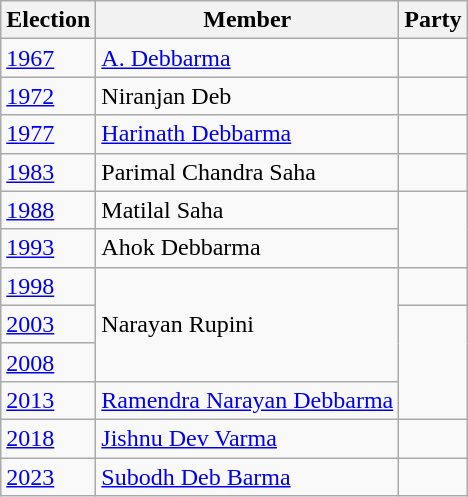<table class="wikitable sortable">
<tr>
<th>Election</th>
<th>Member</th>
<th colspan=2>Party</th>
</tr>
<tr>
<td><a href='#'>1967</a></td>
<td><a href='#'>A. Debbarma</a></td>
<td></td>
</tr>
<tr>
<td><a href='#'>1972</a></td>
<td>Niranjan Deb</td>
<td></td>
</tr>
<tr>
<td><a href='#'>1977</a></td>
<td><a href='#'>Harinath Debbarma</a></td>
<td></td>
</tr>
<tr>
<td><a href='#'>1983</a></td>
<td>Parimal Chandra Saha</td>
<td></td>
</tr>
<tr>
<td><a href='#'>1988</a></td>
<td>Matilal Saha</td>
</tr>
<tr>
<td><a href='#'>1993</a></td>
<td>Ahok Debbarma</td>
</tr>
<tr>
<td><a href='#'>1998</a></td>
<td rowspan=3>Narayan Rupini</td>
<td></td>
</tr>
<tr>
<td><a href='#'>2003</a></td>
</tr>
<tr>
<td><a href='#'>2008</a></td>
</tr>
<tr>
<td><a href='#'>2013</a></td>
<td><a href='#'>Ramendra Narayan Debbarma</a></td>
</tr>
<tr>
<td><a href='#'>2018</a></td>
<td><a href='#'>Jishnu Dev Varma</a></td>
<td></td>
</tr>
<tr>
<td><a href='#'>2023</a></td>
<td><a href='#'>Subodh Deb Barma</a></td>
<td></td>
</tr>
</table>
